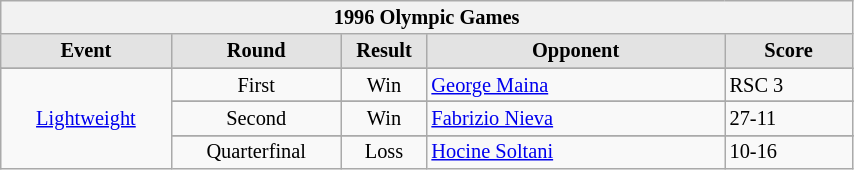<table style='font-size: 85%; text-align: left;' class='wikitable' width='45%'>
<tr>
<th colspan=5>1996 Olympic Games</th>
</tr>
<tr>
<th style='border-style: none none solid solid; background: #e3e3e3; width: 20%'><strong>Event</strong></th>
<th style='border-style: none none solid solid; background: #e3e3e3; width: 20%'><strong>Round</strong></th>
<th style='border-style: none none solid solid; background: #e3e3e3; width: 10%'><strong>Result</strong></th>
<th style='border-style: none none solid solid; background: #e3e3e3; width: 35%'><strong>Opponent</strong></th>
<th style='border-style: none none solid solid; background: #e3e3e3; width: 15%'><strong>Score</strong></th>
</tr>
<tr>
</tr>
<tr align=center>
<td rowspan="5" style="text-align:center;"><a href='#'>Lightweight</a></td>
<td align='center'>First</td>
<td>Win</td>
<td align='left'> <a href='#'>George Maina</a></td>
<td align='left'>RSC 3</td>
</tr>
<tr>
</tr>
<tr align=center>
<td align='center'>Second</td>
<td>Win</td>
<td align='left'> <a href='#'>Fabrizio Nieva</a></td>
<td align='left'>27-11</td>
</tr>
<tr>
</tr>
<tr align=center>
<td align='center'>Quarterfinal</td>
<td>Loss</td>
<td align='left'> <a href='#'>Hocine Soltani</a></td>
<td align='left'>10-16</td>
</tr>
</table>
